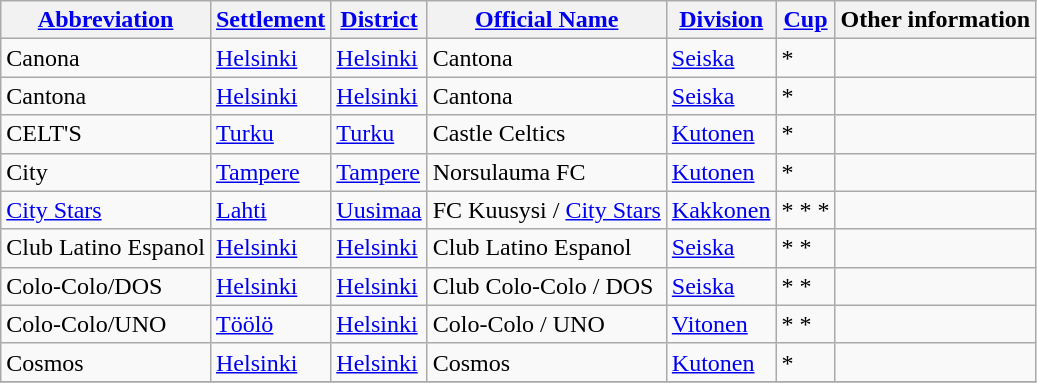<table class="wikitable" style="text-align:left">
<tr>
<th style= width="120px"><a href='#'>Abbreviation</a></th>
<th style= width="110px"><a href='#'>Settlement</a></th>
<th style= width="80px"><a href='#'>District</a></th>
<th style= width="200px"><a href='#'>Official Name</a></th>
<th style= width="80px"><a href='#'>Division</a></th>
<th style= width="40px"><a href='#'>Cup</a></th>
<th style= width="220px">Other information</th>
</tr>
<tr>
<td>Canona</td>
<td><a href='#'>Helsinki</a></td>
<td><a href='#'>Helsinki</a></td>
<td>Cantona</td>
<td><a href='#'>Seiska</a></td>
<td>*</td>
<td></td>
</tr>
<tr>
<td>Cantona</td>
<td><a href='#'>Helsinki</a></td>
<td><a href='#'>Helsinki</a></td>
<td>Cantona</td>
<td><a href='#'>Seiska</a></td>
<td>*</td>
<td></td>
</tr>
<tr>
<td>CELT'S</td>
<td><a href='#'>Turku</a></td>
<td><a href='#'>Turku</a></td>
<td>Castle Celtics</td>
<td><a href='#'>Kutonen</a></td>
<td>*</td>
<td></td>
</tr>
<tr>
<td>City</td>
<td><a href='#'>Tampere</a></td>
<td><a href='#'>Tampere</a></td>
<td>Norsulauma FC</td>
<td><a href='#'>Kutonen</a></td>
<td>*</td>
<td></td>
</tr>
<tr>
<td><a href='#'>City Stars</a></td>
<td><a href='#'>Lahti</a></td>
<td><a href='#'>Uusimaa</a></td>
<td>FC Kuusysi / <a href='#'>City Stars</a></td>
<td><a href='#'>Kakkonen</a></td>
<td>* * *</td>
<td></td>
</tr>
<tr>
<td>Club Latino Espanol</td>
<td><a href='#'>Helsinki</a></td>
<td><a href='#'>Helsinki</a></td>
<td>Club Latino Espanol</td>
<td><a href='#'>Seiska</a></td>
<td>* *</td>
<td></td>
</tr>
<tr>
<td>Colo-Colo/DOS</td>
<td><a href='#'>Helsinki</a></td>
<td><a href='#'>Helsinki</a></td>
<td>Club Colo-Colo / DOS</td>
<td><a href='#'>Seiska</a></td>
<td>* *</td>
<td></td>
</tr>
<tr>
<td>Colo-Colo/UNO</td>
<td><a href='#'>Töölö</a></td>
<td><a href='#'>Helsinki</a></td>
<td>Colo-Colo / UNO</td>
<td><a href='#'>Vitonen</a></td>
<td>* *</td>
<td></td>
</tr>
<tr>
<td>Cosmos</td>
<td><a href='#'>Helsinki</a></td>
<td><a href='#'>Helsinki</a></td>
<td>Cosmos</td>
<td><a href='#'>Kutonen</a></td>
<td>*</td>
<td></td>
</tr>
<tr>
</tr>
</table>
